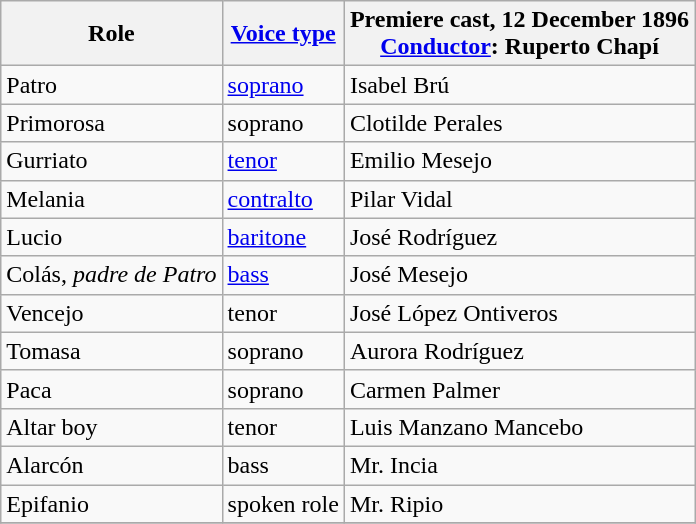<table class="wikitable">
<tr>
<th>Role</th>
<th><a href='#'>Voice type</a></th>
<th>Premiere cast, 12 December 1896<br><a href='#'>Conductor</a>: Ruperto Chapí</th>
</tr>
<tr>
<td>Patro</td>
<td><a href='#'>soprano</a></td>
<td>Isabel Brú</td>
</tr>
<tr>
<td>Primorosa</td>
<td>soprano</td>
<td>Clotilde Perales</td>
</tr>
<tr>
<td>Gurriato</td>
<td><a href='#'>tenor</a></td>
<td>Emilio Mesejo</td>
</tr>
<tr>
<td>Melania</td>
<td><a href='#'>contralto</a></td>
<td>Pilar Vidal</td>
</tr>
<tr>
<td>Lucio</td>
<td><a href='#'>baritone</a></td>
<td>José Rodríguez</td>
</tr>
<tr>
<td>Colás, <em>padre de Patro</em></td>
<td><a href='#'>bass</a></td>
<td>José Mesejo</td>
</tr>
<tr>
<td>Vencejo</td>
<td>tenor</td>
<td>José López Ontiveros</td>
</tr>
<tr>
<td>Tomasa</td>
<td>soprano</td>
<td>Aurora Rodríguez</td>
</tr>
<tr>
<td>Paca</td>
<td>soprano</td>
<td>Carmen Palmer</td>
</tr>
<tr>
<td>Altar boy</td>
<td>tenor</td>
<td>Luis Manzano Mancebo</td>
</tr>
<tr>
<td>Alarcón</td>
<td>bass</td>
<td>Mr. Incia</td>
</tr>
<tr>
<td>Epifanio</td>
<td>spoken role</td>
<td>Mr. Ripio</td>
</tr>
<tr>
</tr>
</table>
